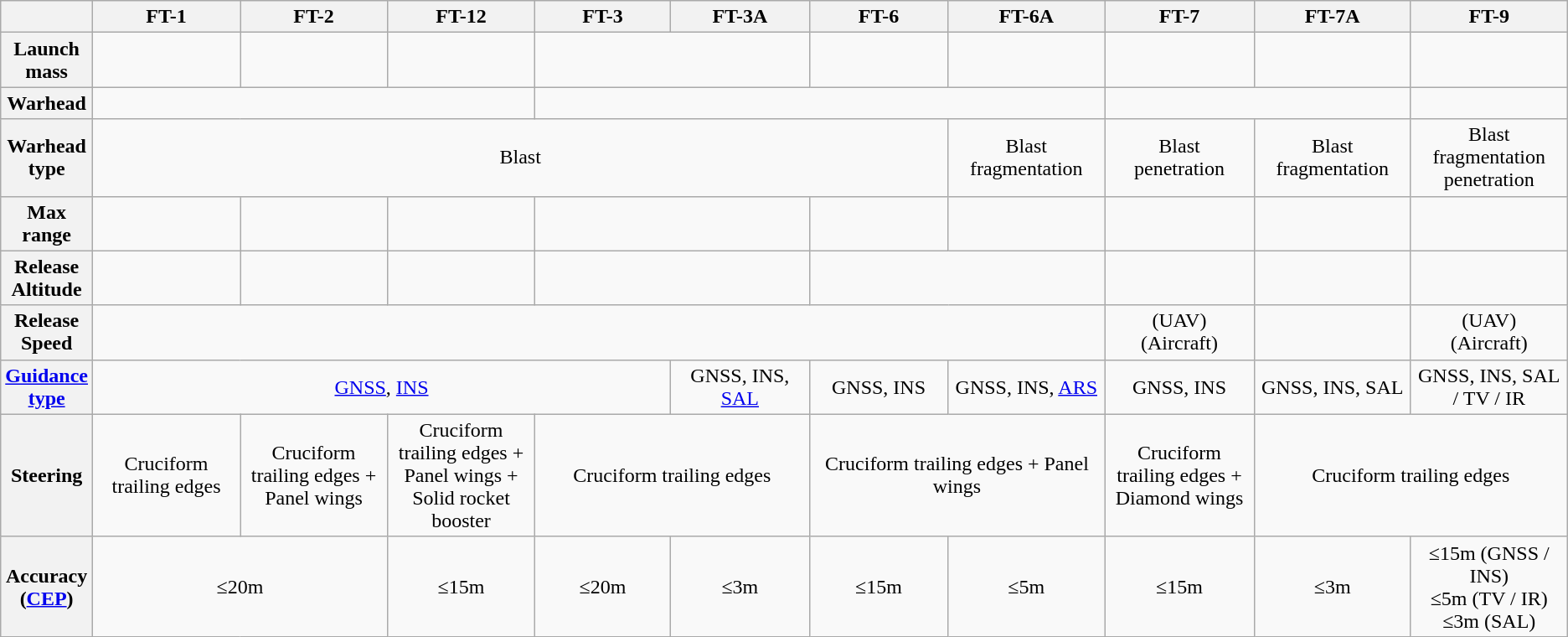<table class="wikitable" style=text-align:center;>
<tr>
<th></th>
<th style=width:130px;>FT-1</th>
<th style=width:130px;>FT-2</th>
<th style=width:130px;>FT-12</th>
<th style=width:130px;>FT-3</th>
<th style=width:130px;>FT-3A</th>
<th style=width:130px;>FT-6</th>
<th style=width:130px;>FT-6A</th>
<th style=width:130px;>FT-7</th>
<th style=width:130px;>FT-7A</th>
<th style=width:130px;>FT-9</th>
</tr>
<tr>
<th>Launch mass</th>
<td></td>
<td></td>
<td></td>
<td colspan=2 style="text-align: center;"></td>
<td></td>
<td></td>
<td></td>
<td></td>
<td></td>
</tr>
<tr>
<th>Warhead</th>
<td colspan=3 style="text-align: center;"></td>
<td colspan=4 style="text-align: center;"></td>
<td colspan=2 style="text-align: center;"></td>
<td style="text-align: center;"></td>
</tr>
<tr>
<th>Warhead type</th>
<td colspan=6 style="text-align: center;">Blast</td>
<td>Blast<br>fragmentation</td>
<td>Blast<br>penetration</td>
<td>Blast<br>fragmentation</td>
<td>Blast<br>fragmentation<br>penetration</td>
</tr>
<tr>
<th>Max range</th>
<td></td>
<td></td>
<td></td>
<td colspan=2 style="text-align: center;"></td>
<td></td>
<td></td>
<td></td>
<td></td>
<td></td>
</tr>
<tr>
<th>Release Altitude</th>
<td></td>
<td></td>
<td></td>
<td colspan=2 style="text-align: center;"></td>
<td colspan=2 style="text-align: center;"></td>
<td></td>
<td></td>
<td></td>
</tr>
<tr>
<th>Release Speed</th>
<td colspan=7 style="text-align: center;"></td>
<td> (UAV)<br> (Aircraft)</td>
<td></td>
<td> (UAV)<br> (Aircraft)</td>
</tr>
<tr>
<th><a href='#'>Guidance<br>type</a></th>
<td colspan=4 style="text-align: center;"><a href='#'>GNSS</a>, <a href='#'>INS</a></td>
<td>GNSS, INS, <a href='#'>SAL</a></td>
<td>GNSS, INS</td>
<td>GNSS, INS, <a href='#'>ARS</a></td>
<td>GNSS, INS</td>
<td>GNSS, INS, SAL</td>
<td>GNSS, INS, SAL / TV / IR</td>
</tr>
<tr>
<th>Steering</th>
<td>Cruciform trailing edges</td>
<td>Cruciform trailing edges + Panel wings</td>
<td>Cruciform trailing edges + Panel wings + Solid rocket booster</td>
<td colspan=2 style="text-align: center;">Cruciform trailing edges</td>
<td colspan=2 style="text-align: center;">Cruciform trailing edges + Panel wings</td>
<td>Cruciform trailing edges + Diamond wings</td>
<td colspan=2 style="text-align: center;">Cruciform trailing edges</td>
</tr>
<tr>
<th>Accuracy (<a href='#'>CEP</a>)</th>
<td colspan=2 style="text-align: center;">≤20m</td>
<td>≤15m</td>
<td>≤20m</td>
<td>≤3m</td>
<td>≤15m</td>
<td>≤5m</td>
<td>≤15m</td>
<td>≤3m</td>
<td>≤15m (GNSS / INS)<br>≤5m (TV / IR)<br>≤3m (SAL)</td>
</tr>
</table>
